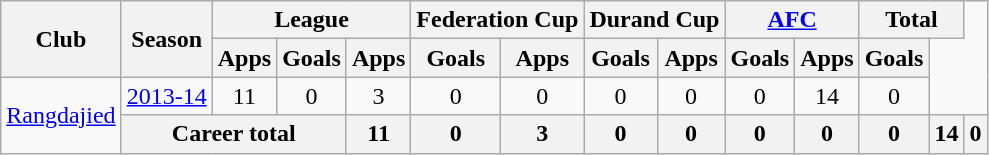<table class="wikitable" style="text-align: center;">
<tr>
<th rowspan="2">Club</th>
<th rowspan="2">Season</th>
<th colspan="3">League</th>
<th colspan="2">Federation Cup</th>
<th colspan="2">Durand Cup</th>
<th colspan="2"><a href='#'>AFC</a></th>
<th colspan="2">Total</th>
</tr>
<tr>
<th>Apps</th>
<th>Goals</th>
<th>Apps</th>
<th>Goals</th>
<th>Apps</th>
<th>Goals</th>
<th>Apps</th>
<th>Goals</th>
<th>Apps</th>
<th>Goals</th>
</tr>
<tr>
<td rowspan="2"><a href='#'>Rangdajied</a></td>
<td><a href='#'>2013-14</a></td>
<td>11</td>
<td>0</td>
<td>3</td>
<td>0</td>
<td>0</td>
<td>0</td>
<td>0</td>
<td>0</td>
<td>14</td>
<td>0</td>
</tr>
<tr>
<th colspan="3">Career total</th>
<th>11</th>
<th>0</th>
<th>3</th>
<th>0</th>
<th>0</th>
<th>0</th>
<th>0</th>
<th>0</th>
<th>14</th>
<th>0</th>
</tr>
</table>
